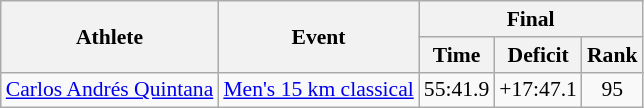<table class=wikitable style=font-size:90%;text-align:center>
<tr>
<th rowspan=2>Athlete</th>
<th rowspan=2>Event</th>
<th colspan=3>Final</th>
</tr>
<tr>
<th>Time</th>
<th>Deficit</th>
<th>Rank</th>
</tr>
<tr>
<td align=left><a href='#'>Carlos Andrés Quintana</a></td>
<td align=left><a href='#'>Men's 15 km classical</a></td>
<td>55:41.9</td>
<td>+17:47.1</td>
<td>95</td>
</tr>
</table>
